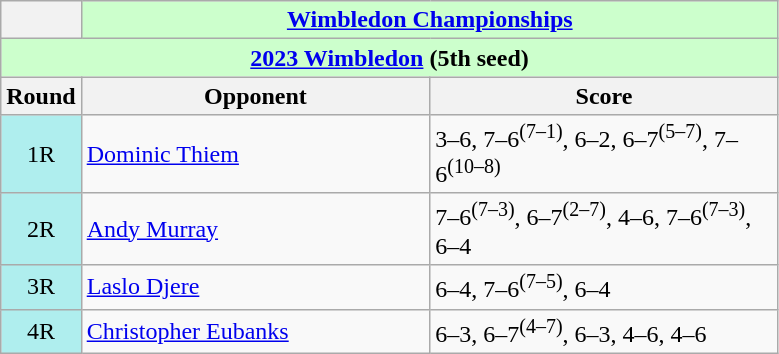<table class="wikitable collapsible collapsed">
<tr>
<th></th>
<th colspan=2 style="background:#cfc;"><a href='#'>Wimbledon Championships</a></th>
</tr>
<tr>
<th colspan=3 style="background:#cfc;"><a href='#'>2023 Wimbledon</a> (5th seed)</th>
</tr>
<tr>
<th>Round</th>
<th width=225>Opponent</th>
<th width=225>Score</th>
</tr>
<tr>
<td style="text-align:center;background:#afeeee;">1R</td>
<td> <a href='#'>Dominic Thiem</a></td>
<td>3–6, 7–6<sup>(7–1)</sup>, 6–2, 6–7<sup>(5–7)</sup>, 7–6<sup>(10–8)</sup></td>
</tr>
<tr>
<td style="text-align:center;background:#afeeee;">2R</td>
<td> <a href='#'>Andy Murray</a></td>
<td>7–6<sup>(7–3)</sup>, 6–7<sup>(2–7)</sup>, 4–6, 7–6<sup>(7–3)</sup>, 6–4</td>
</tr>
<tr>
<td style="text-align:center;background:#afeeee;">3R</td>
<td> <a href='#'>Laslo Djere</a></td>
<td>6–4, 7–6<sup>(7–5)</sup>, 6–4</td>
</tr>
<tr>
<td style="text-align:center;background:#afeeee;">4R</td>
<td> <a href='#'>Christopher Eubanks</a></td>
<td>6–3, 6–7<sup>(4–7)</sup>, 6–3, 4–6, 4–6</td>
</tr>
</table>
